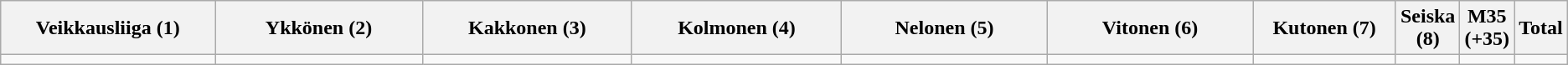<table class="wikitable">
<tr>
<th width="15%">Veikkausliiga (1)</th>
<th width="15%">Ykkönen (2)</th>
<th width="15%">Kakkonen (3)</th>
<th width="15%">Kolmonen (4)</th>
<th width="15%">Nelonen (5)</th>
<th width="15%">Vitonen (6)</th>
<th width="15%">Kutonen (7)</th>
<th width="15%">Seiska (8)</th>
<th width="15%">M35 (+35)</th>
<th width="15%">Total</th>
</tr>
<tr>
<td></td>
<td></td>
<td></td>
<td></td>
<td></td>
<td></td>
<td></td>
<td></td>
<td></td>
<td></td>
</tr>
</table>
